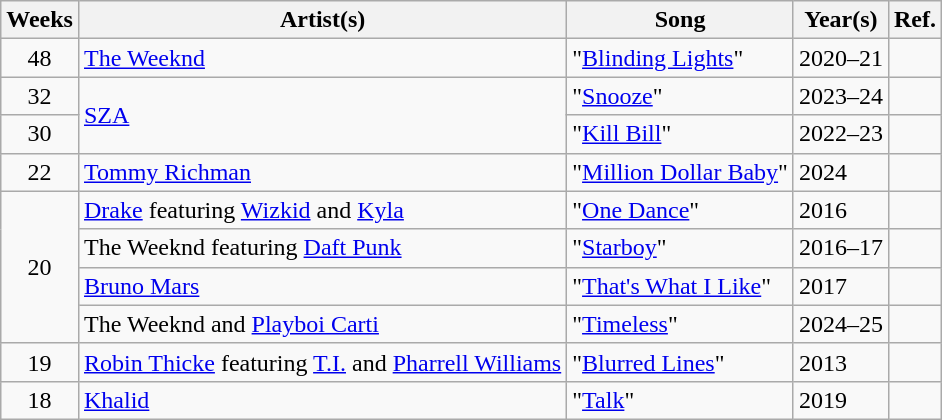<table class="wikitable">
<tr>
<th>Weeks</th>
<th>Artist(s)</th>
<th>Song</th>
<th>Year(s)</th>
<th>Ref.</th>
</tr>
<tr>
<td style="text-align:center;">48</td>
<td><a href='#'>The Weeknd</a></td>
<td>"<a href='#'>Blinding Lights</a>"</td>
<td>2020–21</td>
<td></td>
</tr>
<tr>
<td style="text-align:center;">32</td>
<td rowspan="2"><a href='#'>SZA</a></td>
<td>"<a href='#'>Snooze</a>"</td>
<td>2023–24</td>
<td></td>
</tr>
<tr>
<td style="text-align:center;">30</td>
<td>"<a href='#'>Kill Bill</a>"</td>
<td>2022–23</td>
<td></td>
</tr>
<tr>
<td style="text-align:center;">22</td>
<td><a href='#'>Tommy Richman</a></td>
<td>"<a href='#'>Million Dollar Baby</a>"</td>
<td>2024</td>
<td></td>
</tr>
<tr>
<td rowspan="4" style="text-align:center;">20</td>
<td><a href='#'>Drake</a> featuring <a href='#'>Wizkid</a> and <a href='#'>Kyla</a></td>
<td>"<a href='#'>One Dance</a>"</td>
<td>2016</td>
<td></td>
</tr>
<tr>
<td>The Weeknd featuring <a href='#'>Daft Punk</a></td>
<td>"<a href='#'>Starboy</a>"</td>
<td>2016–17</td>
<td></td>
</tr>
<tr>
<td><a href='#'>Bruno Mars</a></td>
<td>"<a href='#'>That's What I Like</a>"</td>
<td>2017</td>
<td></td>
</tr>
<tr>
<td>The Weeknd and <a href='#'>Playboi Carti</a></td>
<td>"<a href='#'>Timeless</a>"</td>
<td>2024–25</td>
<td></td>
</tr>
<tr>
<td style="text-align:center;">19</td>
<td><a href='#'>Robin Thicke</a> featuring <a href='#'>T.I.</a> and <a href='#'>Pharrell Williams</a></td>
<td>"<a href='#'>Blurred Lines</a>"</td>
<td>2013</td>
<td></td>
</tr>
<tr>
<td style="text-align:center;">18</td>
<td><a href='#'>Khalid</a></td>
<td>"<a href='#'>Talk</a>"</td>
<td>2019</td>
<td></td>
</tr>
</table>
